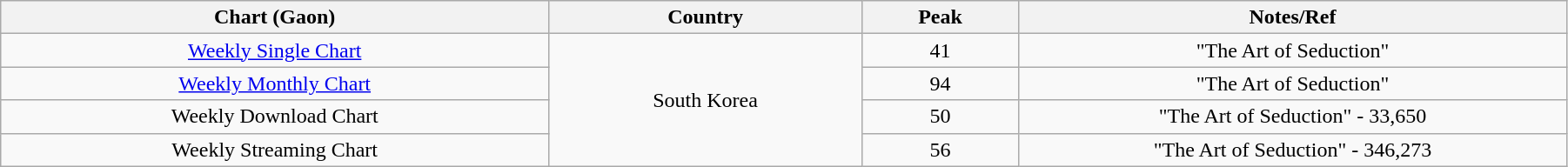<table class="wikitable" style="text-align:center; width:95%">
<tr>
<th width=35%>Chart (Gaon)</th>
<th width=20%>Country</th>
<th width=10%>Peak</th>
<th width=35%>Notes/Ref</th>
</tr>
<tr>
<td><a href='#'>Weekly Single Chart</a></td>
<td rowspan=4>South Korea</td>
<td>41</td>
<td>"The Art of Seduction"</td>
</tr>
<tr>
<td><a href='#'>Weekly Monthly Chart</a></td>
<td>94</td>
<td>"The Art of Seduction"</td>
</tr>
<tr>
<td>Weekly Download Chart</td>
<td>50</td>
<td>"The Art of Seduction" - 33,650</td>
</tr>
<tr>
<td>Weekly Streaming Chart</td>
<td>56</td>
<td>"The Art of Seduction" - 346,273</td>
</tr>
</table>
